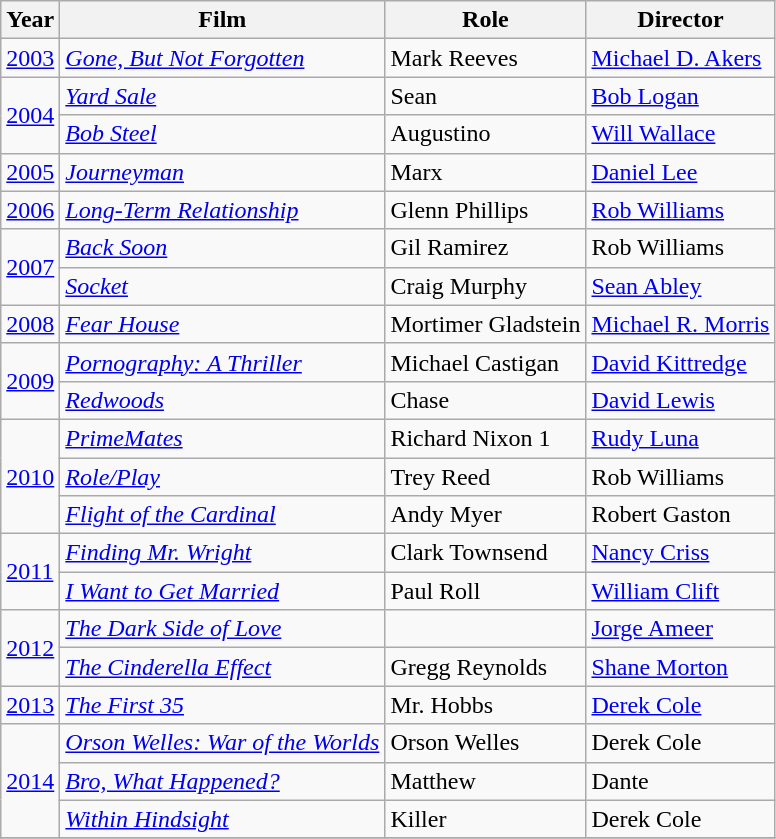<table class="wikitable">
<tr>
<th>Year</th>
<th>Film</th>
<th>Role</th>
<th>Director</th>
</tr>
<tr>
<td><a href='#'>2003</a></td>
<td><em><a href='#'>Gone, But Not Forgotten</a></em></td>
<td>Mark Reeves</td>
<td><a href='#'>Michael D. Akers</a></td>
</tr>
<tr>
<td rowspan="2"><a href='#'>2004</a></td>
<td><em><a href='#'>Yard Sale</a></em></td>
<td>Sean</td>
<td><a href='#'>Bob Logan</a></td>
</tr>
<tr>
<td><em><a href='#'>Bob Steel</a></em></td>
<td>Augustino</td>
<td><a href='#'>Will Wallace</a></td>
</tr>
<tr>
<td><a href='#'>2005</a></td>
<td><em><a href='#'>Journeyman</a></em></td>
<td>Marx</td>
<td><a href='#'>Daniel Lee</a></td>
</tr>
<tr>
<td><a href='#'>2006</a></td>
<td><em><a href='#'>Long-Term Relationship</a></em></td>
<td>Glenn Phillips</td>
<td><a href='#'>Rob Williams</a></td>
</tr>
<tr>
<td rowspan="2"><a href='#'>2007</a></td>
<td><em> <a href='#'>Back Soon</a> </em></td>
<td>Gil Ramirez</td>
<td>Rob Williams</td>
</tr>
<tr>
<td><em><a href='#'>Socket</a></em></td>
<td>Craig Murphy</td>
<td><a href='#'>Sean Abley</a></td>
</tr>
<tr>
<td><a href='#'>2008</a></td>
<td><em><a href='#'>Fear House</a></em></td>
<td>Mortimer Gladstein</td>
<td><a href='#'>Michael R. Morris</a></td>
</tr>
<tr>
<td rowspan="2"><a href='#'>2009</a></td>
<td><em><a href='#'>Pornography: A Thriller</a></em></td>
<td>Michael Castigan</td>
<td><a href='#'>David Kittredge</a></td>
</tr>
<tr>
<td><em><a href='#'>Redwoods</a></em></td>
<td>Chase</td>
<td><a href='#'>David Lewis</a></td>
</tr>
<tr>
<td rowspan="3"><a href='#'>2010</a></td>
<td><em><a href='#'>PrimeMates</a></em></td>
<td>Richard Nixon 1</td>
<td><a href='#'>Rudy Luna</a></td>
</tr>
<tr>
<td><em><a href='#'>Role/Play</a> </em></td>
<td>Trey Reed</td>
<td>Rob Williams</td>
</tr>
<tr>
<td><em><a href='#'>Flight of the Cardinal</a></em></td>
<td>Andy Myer</td>
<td>Robert Gaston</td>
</tr>
<tr>
<td rowspan="2"><a href='#'>2011</a></td>
<td><em><a href='#'>Finding Mr. Wright</a></em></td>
<td>Clark Townsend</td>
<td><a href='#'>Nancy Criss</a></td>
</tr>
<tr>
<td><em><a href='#'>I Want to Get Married</a></em></td>
<td>Paul Roll</td>
<td><a href='#'>William Clift</a></td>
</tr>
<tr>
<td rowspan="2"><a href='#'>2012</a></td>
<td><em><a href='#'>The Dark Side of Love</a></em></td>
<td></td>
<td><a href='#'>Jorge Ameer</a></td>
</tr>
<tr>
<td><em><a href='#'>The Cinderella Effect</a></em></td>
<td>Gregg Reynolds</td>
<td><a href='#'>Shane Morton</a></td>
</tr>
<tr>
<td rowspan="1"><a href='#'>2013</a></td>
<td><em><a href='#'>The First 35</a></em></td>
<td>Mr. Hobbs</td>
<td><a href='#'>Derek Cole</a></td>
</tr>
<tr>
<td rowspan="3"><a href='#'>2014</a></td>
<td><em><a href='#'>Orson Welles: War of the Worlds</a></em></td>
<td>Orson Welles</td>
<td>Derek Cole</td>
</tr>
<tr>
<td><em><a href='#'>Bro, What Happened?</a></em></td>
<td>Matthew</td>
<td>Dante</td>
</tr>
<tr>
<td><em><a href='#'>Within Hindsight</a></em></td>
<td>Killer</td>
<td>Derek Cole</td>
</tr>
<tr>
</tr>
</table>
